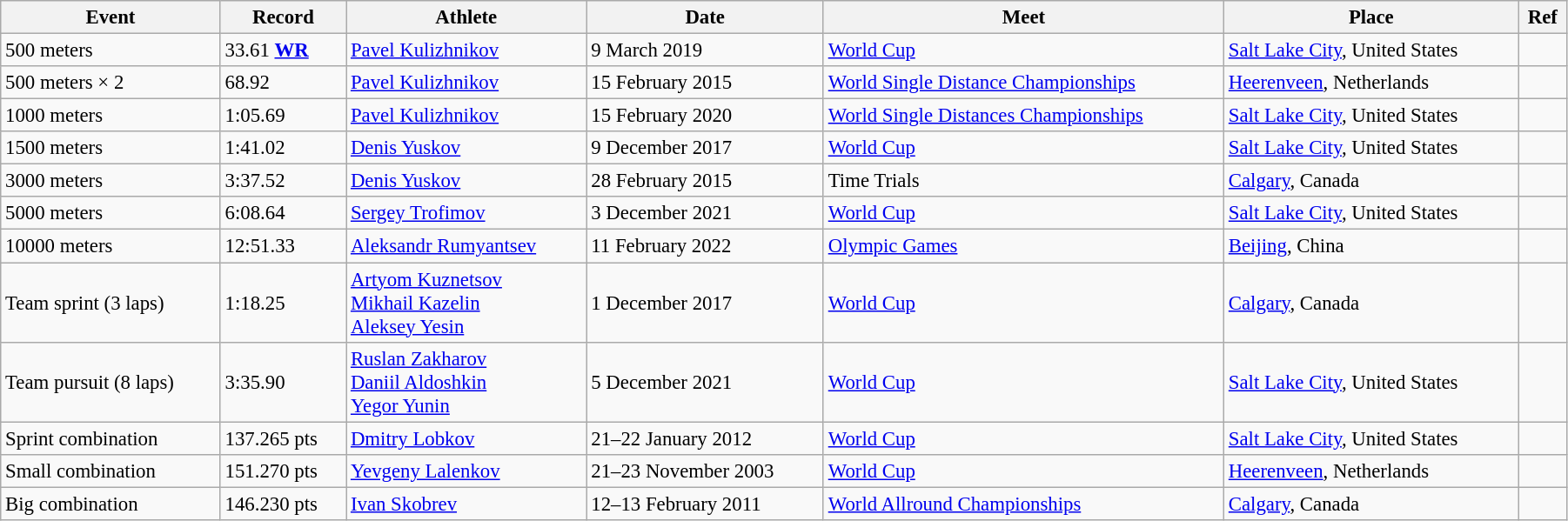<table class="wikitable" style="font-size:95%; width: 95%;">
<tr>
<th>Event</th>
<th>Record</th>
<th>Athlete</th>
<th>Date</th>
<th>Meet</th>
<th>Place</th>
<th>Ref</th>
</tr>
<tr>
<td>500 meters</td>
<td>33.61 <strong><a href='#'>WR</a></strong></td>
<td><a href='#'>Pavel Kulizhnikov</a></td>
<td>9 March 2019</td>
<td><a href='#'>World Cup</a></td>
<td><a href='#'>Salt Lake City</a>, United States</td>
<td></td>
</tr>
<tr>
<td>500 meters × 2</td>
<td>68.92</td>
<td><a href='#'>Pavel Kulizhnikov</a></td>
<td>15 February 2015</td>
<td><a href='#'>World Single Distance Championships</a></td>
<td><a href='#'>Heerenveen</a>, Netherlands</td>
<td></td>
</tr>
<tr>
<td>1000 meters</td>
<td>1:05.69</td>
<td><a href='#'>Pavel Kulizhnikov</a></td>
<td>15 February 2020</td>
<td><a href='#'>World Single Distances Championships</a></td>
<td><a href='#'>Salt Lake City</a>, United States</td>
<td></td>
</tr>
<tr>
<td>1500 meters</td>
<td>1:41.02</td>
<td><a href='#'>Denis Yuskov</a></td>
<td>9 December 2017</td>
<td><a href='#'>World Cup</a></td>
<td><a href='#'>Salt Lake City</a>, United States</td>
<td></td>
</tr>
<tr>
<td>3000 meters</td>
<td>3:37.52 </td>
<td><a href='#'>Denis Yuskov</a></td>
<td>28 February 2015</td>
<td>Time Trials</td>
<td><a href='#'>Calgary</a>, Canada</td>
<td></td>
</tr>
<tr>
<td>5000 meters</td>
<td>6:08.64</td>
<td><a href='#'>Sergey Trofimov</a></td>
<td>3 December 2021</td>
<td><a href='#'>World Cup</a></td>
<td><a href='#'>Salt Lake City</a>, United States</td>
<td></td>
</tr>
<tr>
<td>10000 meters</td>
<td>12:51.33</td>
<td><a href='#'>Aleksandr Rumyantsev</a></td>
<td>11 February 2022</td>
<td><a href='#'>Olympic Games</a></td>
<td><a href='#'>Beijing</a>, China</td>
<td></td>
</tr>
<tr>
<td>Team sprint (3 laps)</td>
<td>1:18.25</td>
<td><a href='#'>Artyom Kuznetsov</a><br><a href='#'>Mikhail Kazelin</a><br><a href='#'>Aleksey Yesin</a></td>
<td>1 December 2017</td>
<td><a href='#'>World Cup</a></td>
<td><a href='#'>Calgary</a>, Canada</td>
<td></td>
</tr>
<tr>
<td>Team pursuit (8 laps)</td>
<td>3:35.90</td>
<td><a href='#'>Ruslan Zakharov</a><br><a href='#'>Daniil Aldoshkin</a><br><a href='#'>Yegor Yunin</a></td>
<td>5 December 2021</td>
<td><a href='#'>World Cup</a></td>
<td><a href='#'>Salt Lake City</a>, United States</td>
<td></td>
</tr>
<tr>
<td>Sprint combination</td>
<td>137.265 pts</td>
<td><a href='#'>Dmitry Lobkov</a></td>
<td>21–22 January 2012</td>
<td><a href='#'>World Cup</a></td>
<td><a href='#'>Salt Lake City</a>, United States</td>
<td></td>
</tr>
<tr>
<td>Small combination</td>
<td>151.270 pts</td>
<td><a href='#'>Yevgeny Lalenkov</a></td>
<td>21–23 November 2003</td>
<td><a href='#'>World Cup</a></td>
<td><a href='#'>Heerenveen</a>, Netherlands</td>
<td></td>
</tr>
<tr>
<td>Big combination</td>
<td>146.230 pts</td>
<td><a href='#'>Ivan Skobrev</a></td>
<td>12–13 February 2011</td>
<td><a href='#'>World Allround Championships</a></td>
<td><a href='#'>Calgary</a>, Canada</td>
<td></td>
</tr>
</table>
